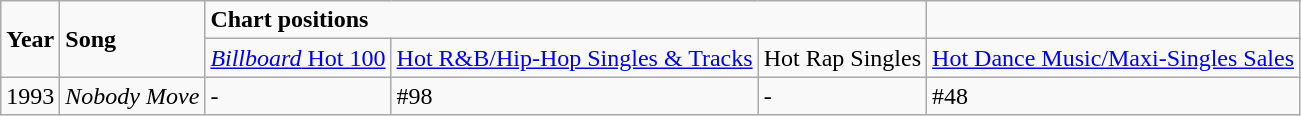<table class="wikitable">
<tr>
<td rowspan="2"><strong>Year</strong></td>
<td rowspan="2"><strong>Song</strong></td>
<td colspan="3"><strong>Chart positions</strong></td>
</tr>
<tr>
<td><a href='#'><em>Billboard</em> Hot 100</a></td>
<td><a href='#'>Hot R&B/Hip-Hop Singles & Tracks</a></td>
<td>Hot Rap Singles</td>
<td><a href='#'>Hot Dance Music/Maxi-Singles Sales</a></td>
</tr>
<tr>
<td>1993</td>
<td><em>Nobody Move</em></td>
<td>-</td>
<td>#98</td>
<td>-</td>
<td>#48</td>
</tr>
</table>
